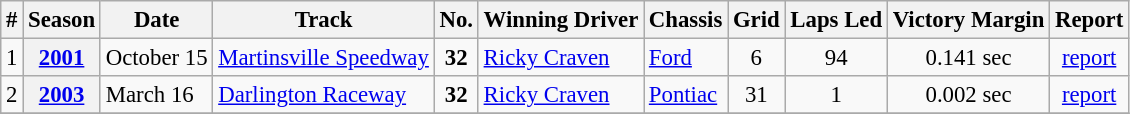<table class="wikitable" style="font-size:95%;">
<tr>
<th>#</th>
<th>Season</th>
<th>Date</th>
<th>Track</th>
<th>No.</th>
<th>Winning Driver</th>
<th>Chassis</th>
<th>Grid</th>
<th>Laps Led</th>
<th>Victory Margin</th>
<th>Report</th>
</tr>
<tr>
<td>1</td>
<th><a href='#'>2001</a></th>
<td>October 15</td>
<td><a href='#'>Martinsville Speedway</a></td>
<td align=center><strong>32</strong></td>
<td><a href='#'>Ricky Craven</a></td>
<td><a href='#'>Ford</a></td>
<td align=center>6</td>
<td align=center>94</td>
<td align=center>0.141 sec</td>
<td align=center><a href='#'>report</a></td>
</tr>
<tr>
<td>2</td>
<th><a href='#'>2003</a></th>
<td>March 16</td>
<td><a href='#'>Darlington Raceway</a></td>
<td align=center><strong>32</strong></td>
<td><a href='#'>Ricky Craven</a></td>
<td><a href='#'>Pontiac</a></td>
<td align=center>31</td>
<td align=center>1</td>
<td align=center>0.002 sec</td>
<td align=center><a href='#'>report</a></td>
</tr>
<tr>
</tr>
</table>
